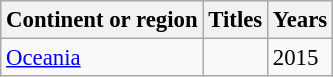<table class="wikitable" style="font-size: 95%;">
<tr>
<th>Continent or region</th>
<th>Titles</th>
<th>Years</th>
</tr>
<tr>
<td><a href='#'>Oceania</a></td>
<td></td>
<td>2015</td>
</tr>
</table>
